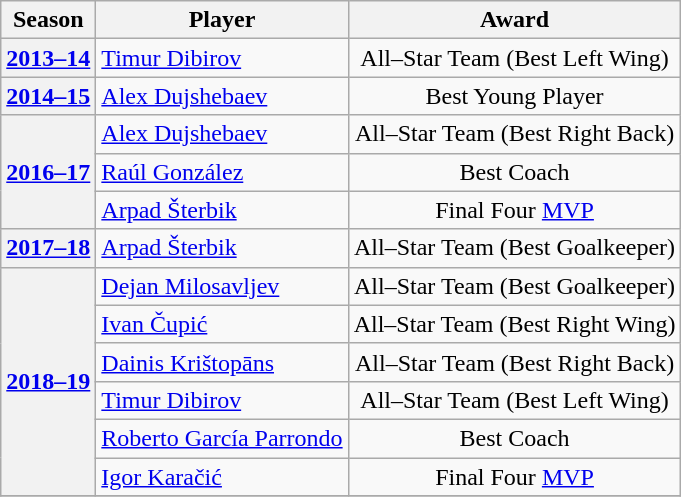<table class="wikitable" style="text-align: center">
<tr>
<th>Season</th>
<th class="unsortable">Player</th>
<th>Award</th>
</tr>
<tr>
<th rowspan="1"><a href='#'>2013–14</a></th>
<td style="text-align: left;"> <a href='#'>Timur Dibirov</a></td>
<td>All–Star Team (Best Left Wing)</td>
</tr>
<tr>
<th rowspan="1"><a href='#'>2014–15</a></th>
<td style="text-align: left;"> <a href='#'>Alex Dujshebaev</a></td>
<td>Best Young Player</td>
</tr>
<tr>
<th rowspan="3"><a href='#'>2016–17</a></th>
<td style="text-align: left;"> <a href='#'>Alex Dujshebaev</a></td>
<td>All–Star Team (Best Right Back)</td>
</tr>
<tr>
<td style="text-align: left;"> <a href='#'>Raúl González</a></td>
<td>Best Coach</td>
</tr>
<tr>
<td style="text-align: left;"> <a href='#'>Arpad Šterbik</a></td>
<td>Final Four <a href='#'>MVP</a></td>
</tr>
<tr>
<th rowspan="1"><a href='#'>2017–18</a></th>
<td style="text-align: left;"> <a href='#'>Arpad Šterbik</a></td>
<td>All–Star Team (Best Goalkeeper)</td>
</tr>
<tr>
<th rowspan="6"><a href='#'>2018–19</a></th>
<td style="text-align: left;"> <a href='#'>Dejan Milosavljev</a></td>
<td>All–Star Team (Best Goalkeeper)</td>
</tr>
<tr>
<td style="text-align: left;"> <a href='#'>Ivan Čupić</a></td>
<td>All–Star Team (Best Right Wing)</td>
</tr>
<tr>
<td style="text-align: left;"> <a href='#'>Dainis Krištopāns</a></td>
<td>All–Star Team (Best Right Back)</td>
</tr>
<tr>
<td style="text-align: left;"> <a href='#'>Timur Dibirov</a></td>
<td>All–Star Team (Best Left Wing)</td>
</tr>
<tr>
<td style="text-align: left;"> <a href='#'>Roberto García Parrondo</a></td>
<td>Best Coach</td>
</tr>
<tr>
<td style="text-align: left;"> <a href='#'>Igor Karačić</a></td>
<td>Final Four <a href='#'>MVP</a></td>
</tr>
<tr>
</tr>
</table>
